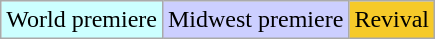<table class="wikitable">
<tr>
<td style="background:#cff;">World premiere</td>
<td style="background:#CCCFFF">Midwest premiere</td>
<td style="background:#F6CA29">Revival</td>
</tr>
</table>
